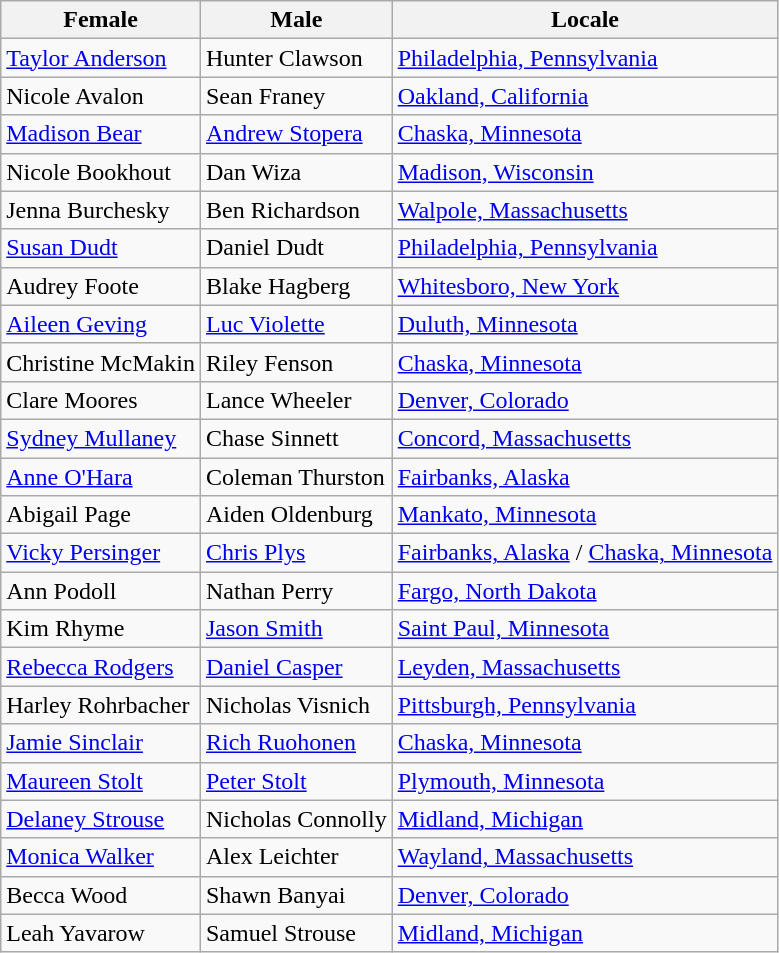<table class="wikitable">
<tr>
<th>Female</th>
<th>Male</th>
<th>Locale</th>
</tr>
<tr>
<td><a href='#'>Taylor Anderson</a></td>
<td>Hunter Clawson</td>
<td> <a href='#'>Philadelphia, Pennsylvania</a></td>
</tr>
<tr>
<td>Nicole Avalon</td>
<td>Sean Franey</td>
<td> <a href='#'>Oakland, California</a></td>
</tr>
<tr>
<td><a href='#'>Madison Bear</a></td>
<td><a href='#'>Andrew Stopera</a></td>
<td> <a href='#'>Chaska, Minnesota</a></td>
</tr>
<tr>
<td>Nicole Bookhout</td>
<td>Dan Wiza</td>
<td> <a href='#'>Madison, Wisconsin</a></td>
</tr>
<tr>
<td>Jenna Burchesky</td>
<td>Ben Richardson</td>
<td> <a href='#'>Walpole, Massachusetts</a></td>
</tr>
<tr>
<td><a href='#'>Susan Dudt</a></td>
<td>Daniel Dudt</td>
<td> <a href='#'>Philadelphia, Pennsylvania</a></td>
</tr>
<tr>
<td>Audrey Foote</td>
<td>Blake Hagberg</td>
<td> <a href='#'>Whitesboro, New York</a></td>
</tr>
<tr>
<td><a href='#'>Aileen Geving</a></td>
<td><a href='#'>Luc Violette</a></td>
<td> <a href='#'>Duluth, Minnesota</a></td>
</tr>
<tr>
<td>Christine McMakin</td>
<td>Riley Fenson</td>
<td> <a href='#'>Chaska, Minnesota</a></td>
</tr>
<tr>
<td>Clare Moores</td>
<td>Lance Wheeler</td>
<td> <a href='#'>Denver, Colorado</a></td>
</tr>
<tr>
<td><a href='#'>Sydney Mullaney</a></td>
<td>Chase Sinnett</td>
<td> <a href='#'>Concord, Massachusetts</a></td>
</tr>
<tr>
<td><a href='#'>Anne O'Hara</a></td>
<td>Coleman Thurston</td>
<td> <a href='#'>Fairbanks, Alaska</a></td>
</tr>
<tr>
<td>Abigail Page</td>
<td>Aiden Oldenburg</td>
<td> <a href='#'>Mankato, Minnesota</a></td>
</tr>
<tr>
<td><a href='#'>Vicky Persinger</a></td>
<td><a href='#'>Chris Plys</a></td>
<td> <a href='#'>Fairbanks, Alaska</a> /  <a href='#'>Chaska, Minnesota</a></td>
</tr>
<tr>
<td>Ann Podoll</td>
<td>Nathan Perry</td>
<td> <a href='#'>Fargo, North Dakota</a></td>
</tr>
<tr>
<td>Kim Rhyme</td>
<td><a href='#'>Jason Smith</a></td>
<td> <a href='#'>Saint Paul, Minnesota</a></td>
</tr>
<tr>
<td><a href='#'>Rebecca Rodgers</a></td>
<td><a href='#'>Daniel Casper</a></td>
<td> <a href='#'>Leyden, Massachusetts</a></td>
</tr>
<tr>
<td>Harley Rohrbacher</td>
<td>Nicholas Visnich</td>
<td> <a href='#'>Pittsburgh, Pennsylvania</a></td>
</tr>
<tr>
<td><a href='#'>Jamie Sinclair</a></td>
<td><a href='#'>Rich Ruohonen</a></td>
<td> <a href='#'>Chaska, Minnesota</a></td>
</tr>
<tr>
<td><a href='#'>Maureen Stolt</a></td>
<td><a href='#'>Peter Stolt</a></td>
<td> <a href='#'>Plymouth, Minnesota</a></td>
</tr>
<tr>
<td><a href='#'>Delaney Strouse</a></td>
<td>Nicholas Connolly</td>
<td> <a href='#'>Midland, Michigan</a></td>
</tr>
<tr>
<td><a href='#'>Monica Walker</a></td>
<td>Alex Leichter</td>
<td> <a href='#'>Wayland, Massachusetts</a></td>
</tr>
<tr>
<td>Becca Wood</td>
<td>Shawn Banyai</td>
<td> <a href='#'>Denver, Colorado</a></td>
</tr>
<tr>
<td>Leah Yavarow</td>
<td>Samuel Strouse</td>
<td> <a href='#'>Midland, Michigan</a></td>
</tr>
</table>
